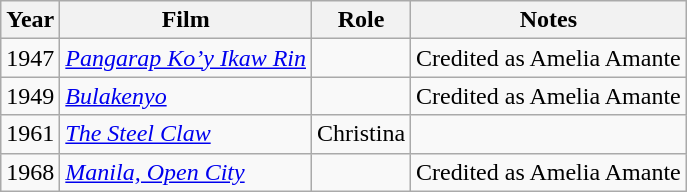<table class="wikitable">
<tr>
<th>Year</th>
<th>Film</th>
<th>Role</th>
<th>Notes</th>
</tr>
<tr>
<td>1947</td>
<td><em><a href='#'>Pangarap Ko’y Ikaw Rin</a></em></td>
<td></td>
<td>Credited as Amelia Amante</td>
</tr>
<tr>
<td>1949</td>
<td><em><a href='#'>Bulakenyo</a></em></td>
<td></td>
<td>Credited as Amelia Amante</td>
</tr>
<tr>
<td>1961</td>
<td><em><a href='#'>The Steel Claw</a></em></td>
<td>Christina</td>
<td></td>
</tr>
<tr>
<td>1968</td>
<td><em><a href='#'>Manila, Open City</a></em></td>
<td></td>
<td>Credited as Amelia Amante</td>
</tr>
</table>
